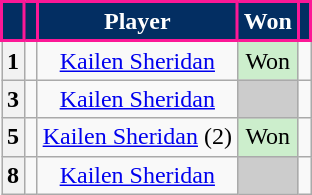<table class="wikitable sortable" style="text-align:center;">
<tr>
<th style="background:#032E62; color:white; border:2px solid #FC1896;" scope="col"></th>
<th style="background:#032E62; color:white; border:2px solid #FC1896;" scope="col"></th>
<th style="background:#032E62; color:white; border:2px solid #FC1896;" scope="col">Player</th>
<th style="background:#032E62; color:white; border:2px solid #FC1896;" scope="col">Won</th>
<th style="background:#032E62; color:white; border:2px solid #FC1896;" scope="col"></th>
</tr>
<tr>
<th scope="row">1</th>
<td></td>
<td><a href='#'>Kailen Sheridan</a></td>
<td style="background:#cec;">Won</td>
<td></td>
</tr>
<tr>
<th scope="row">3</th>
<td></td>
<td><a href='#'>Kailen Sheridan</a></td>
<td style="background:#ccc;"></td>
<td></td>
</tr>
<tr>
<th scope="row">5</th>
<td></td>
<td><a href='#'>Kailen Sheridan</a> (2)</td>
<td style="background:#cec;">Won</td>
<td></td>
</tr>
<tr>
<th scope="row">8</th>
<td></td>
<td><a href='#'>Kailen Sheridan</a></td>
<td style="background:#ccc;"></td>
<td></td>
</tr>
</table>
